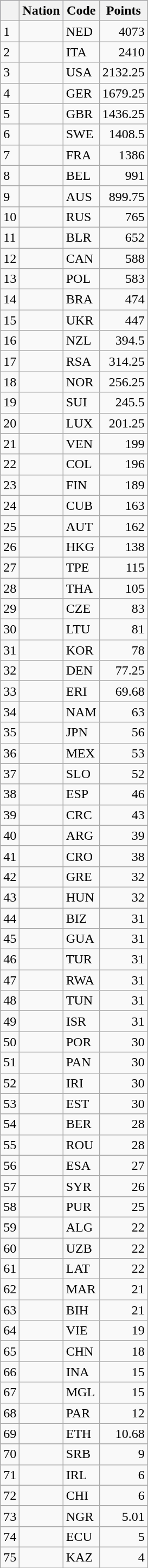<table class="wikitable sortable">
<tr style=background:#ccccff;>
<th></th>
<th>Nation</th>
<th>Code</th>
<th>Points</th>
</tr>
<tr>
<td>1</td>
<td></td>
<td>NED</td>
<td align=right>4073</td>
</tr>
<tr>
<td>2</td>
<td></td>
<td>ITA</td>
<td align=right>2410</td>
</tr>
<tr>
<td>3</td>
<td></td>
<td>USA</td>
<td align=right>2132.25</td>
</tr>
<tr>
<td>4</td>
<td></td>
<td>GER</td>
<td align=right>1679.25</td>
</tr>
<tr>
<td>5</td>
<td></td>
<td>GBR</td>
<td align=right>1436.25</td>
</tr>
<tr>
<td>6</td>
<td></td>
<td>SWE</td>
<td align=right>1408.5</td>
</tr>
<tr>
<td>7</td>
<td></td>
<td>FRA</td>
<td align=right>1386</td>
</tr>
<tr>
<td>8</td>
<td></td>
<td>BEL</td>
<td align=right>991</td>
</tr>
<tr>
<td>9</td>
<td></td>
<td>AUS</td>
<td align=right>899.75</td>
</tr>
<tr>
<td>10</td>
<td></td>
<td>RUS</td>
<td align=right>765</td>
</tr>
<tr>
<td>11</td>
<td></td>
<td>BLR</td>
<td align=right>652</td>
</tr>
<tr>
<td>12</td>
<td></td>
<td>CAN</td>
<td align=right>588</td>
</tr>
<tr>
<td>13</td>
<td></td>
<td>POL</td>
<td align=right>583</td>
</tr>
<tr>
<td>14</td>
<td></td>
<td>BRA</td>
<td align=right>474</td>
</tr>
<tr>
<td>15</td>
<td></td>
<td>UKR</td>
<td align=right>447</td>
</tr>
<tr>
<td>16</td>
<td></td>
<td>NZL</td>
<td align=right>394.5</td>
</tr>
<tr>
<td>17</td>
<td></td>
<td>RSA</td>
<td align=right>314.25</td>
</tr>
<tr>
<td>18</td>
<td></td>
<td>NOR</td>
<td align=right>256.25</td>
</tr>
<tr>
<td>19</td>
<td></td>
<td>SUI</td>
<td align=right>245.5</td>
</tr>
<tr>
<td>20</td>
<td></td>
<td>LUX</td>
<td align=right>201.25</td>
</tr>
<tr>
<td>21</td>
<td></td>
<td>VEN</td>
<td align=right>199</td>
</tr>
<tr>
<td>22</td>
<td></td>
<td>COL</td>
<td align=right>196</td>
</tr>
<tr>
<td>23</td>
<td></td>
<td>FIN</td>
<td align=right>189</td>
</tr>
<tr>
<td>24</td>
<td></td>
<td>CUB</td>
<td align=right>163</td>
</tr>
<tr>
<td>25</td>
<td></td>
<td>AUT</td>
<td align=right>162</td>
</tr>
<tr>
<td>26</td>
<td></td>
<td>HKG</td>
<td align=right>138</td>
</tr>
<tr>
<td>27</td>
<td></td>
<td>TPE</td>
<td align=right>115</td>
</tr>
<tr>
<td>28</td>
<td></td>
<td>THA</td>
<td align=right>105</td>
</tr>
<tr>
<td>29</td>
<td></td>
<td>CZE</td>
<td align=right>83</td>
</tr>
<tr>
<td>30</td>
<td></td>
<td>LTU</td>
<td align=right>81</td>
</tr>
<tr>
<td>31</td>
<td></td>
<td>KOR</td>
<td align=right>78</td>
</tr>
<tr>
<td>32</td>
<td></td>
<td>DEN</td>
<td align=right>77.25</td>
</tr>
<tr>
<td>33</td>
<td></td>
<td>ERI</td>
<td align=right>69.68</td>
</tr>
<tr>
<td>34</td>
<td></td>
<td>NAM</td>
<td align=right>63</td>
</tr>
<tr>
<td>35</td>
<td></td>
<td>JPN</td>
<td align=right>56</td>
</tr>
<tr>
<td>36</td>
<td></td>
<td>MEX</td>
<td align=right>53</td>
</tr>
<tr>
<td>37</td>
<td></td>
<td>SLO</td>
<td align=right>52</td>
</tr>
<tr>
<td>38</td>
<td></td>
<td>ESP</td>
<td align=right>46</td>
</tr>
<tr>
<td>39</td>
<td></td>
<td>CRC</td>
<td align=right>43</td>
</tr>
<tr>
<td>40</td>
<td></td>
<td>ARG</td>
<td align=right>39</td>
</tr>
<tr>
<td>41</td>
<td></td>
<td>CRO</td>
<td align=right>38</td>
</tr>
<tr>
<td>42</td>
<td></td>
<td>GRE</td>
<td align=right>32</td>
</tr>
<tr>
<td>43</td>
<td></td>
<td>HUN</td>
<td align=right>32</td>
</tr>
<tr>
<td>44</td>
<td></td>
<td>BIZ</td>
<td align=right>31</td>
</tr>
<tr>
<td>45</td>
<td></td>
<td>GUA</td>
<td align=right>31</td>
</tr>
<tr>
<td>46</td>
<td></td>
<td>TUR</td>
<td align=right>31</td>
</tr>
<tr>
<td>47</td>
<td></td>
<td>RWA</td>
<td align=right>31</td>
</tr>
<tr>
<td>48</td>
<td></td>
<td>TUN</td>
<td align=right>31</td>
</tr>
<tr>
<td>49</td>
<td></td>
<td>ISR</td>
<td align=right>31</td>
</tr>
<tr>
<td>50</td>
<td></td>
<td>POR</td>
<td align=right>30</td>
</tr>
<tr>
<td>51</td>
<td></td>
<td>PAN</td>
<td align=right>30</td>
</tr>
<tr>
<td>52</td>
<td></td>
<td>IRI</td>
<td align=right>30</td>
</tr>
<tr>
<td>53</td>
<td></td>
<td>EST</td>
<td align=right>30</td>
</tr>
<tr>
<td>54</td>
<td></td>
<td>BER</td>
<td align=right>28</td>
</tr>
<tr>
<td>55</td>
<td></td>
<td>ROU</td>
<td align=right>28</td>
</tr>
<tr>
<td>56</td>
<td></td>
<td>ESA</td>
<td align=right>27</td>
</tr>
<tr>
<td>57</td>
<td></td>
<td>SYR</td>
<td align=right>26</td>
</tr>
<tr>
<td>58</td>
<td></td>
<td>PUR</td>
<td align=right>25</td>
</tr>
<tr>
<td>59</td>
<td></td>
<td>ALG</td>
<td align=right>22</td>
</tr>
<tr>
<td>60</td>
<td></td>
<td>UZB</td>
<td align=right>22</td>
</tr>
<tr>
<td>61</td>
<td></td>
<td>LAT</td>
<td align=right>22</td>
</tr>
<tr>
<td>62</td>
<td></td>
<td>MAR</td>
<td align=right>21</td>
</tr>
<tr>
<td>63</td>
<td></td>
<td>BIH</td>
<td align=right>21</td>
</tr>
<tr>
<td>64</td>
<td></td>
<td>VIE</td>
<td align=right>19</td>
</tr>
<tr>
<td>65</td>
<td></td>
<td>CHN</td>
<td align=right>18</td>
</tr>
<tr>
<td>66</td>
<td></td>
<td>INA</td>
<td align=right>15</td>
</tr>
<tr>
<td>67</td>
<td></td>
<td>MGL</td>
<td align=right>15</td>
</tr>
<tr>
<td>68</td>
<td></td>
<td>PAR</td>
<td align=right>12</td>
</tr>
<tr>
<td>69</td>
<td></td>
<td>ETH</td>
<td align=right>10.68</td>
</tr>
<tr>
<td>70</td>
<td></td>
<td>SRB</td>
<td align=right>9</td>
</tr>
<tr>
<td>71</td>
<td></td>
<td>IRL</td>
<td align=right>6</td>
</tr>
<tr>
<td>72</td>
<td></td>
<td>CHI</td>
<td align=right>6</td>
</tr>
<tr>
<td>73</td>
<td></td>
<td>NGR</td>
<td align=right>5.01</td>
</tr>
<tr>
<td>74</td>
<td></td>
<td>ECU</td>
<td align=right>5</td>
</tr>
<tr>
<td>75</td>
<td></td>
<td>KAZ</td>
<td align=right>4</td>
</tr>
<tr>
</tr>
</table>
